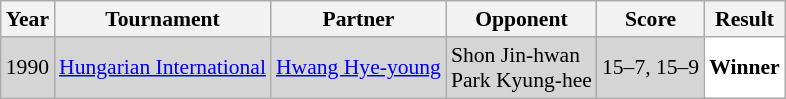<table class="sortable wikitable" style="font-size: 90%;">
<tr>
<th>Year</th>
<th>Tournament</th>
<th>Partner</th>
<th>Opponent</th>
<th>Score</th>
<th>Result</th>
</tr>
<tr style="background:#D5D5D5">
<td align="center">1990</td>
<td align="left"><a href='#'>Hungarian International</a></td>
<td align="left"> <a href='#'>Hwang Hye-young</a></td>
<td align="left"> Shon Jin-hwan<br> Park Kyung-hee</td>
<td align="left">15–7, 15–9</td>
<td style="text-align:left; background:white"> <strong>Winner</strong></td>
</tr>
</table>
